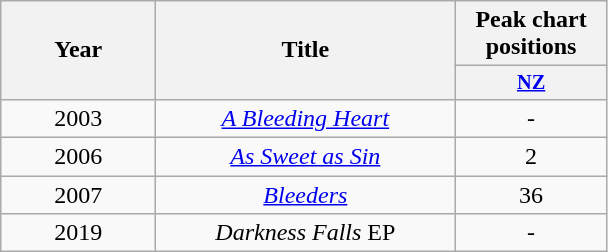<table class="wikitable" style="text-align:center;">
<tr>
<th scope="col" rowspan="2" style="width:6em;">Year</th>
<th scope="col" rowspan="2" style="width:12em;">Title</th>
<th scope="col" colspan="7">Peak chart positions</th>
</tr>
<tr>
<th style="width:7em; font-size:85%"><a href='#'>NZ</a><br></th>
</tr>
<tr>
<td>2003</td>
<td><em><a href='#'>A Bleeding Heart</a></em></td>
<td>-</td>
</tr>
<tr>
<td>2006</td>
<td><em><a href='#'>As Sweet as Sin</a></em></td>
<td>2</td>
</tr>
<tr>
<td>2007</td>
<td><em><a href='#'>Bleeders</a></em></td>
<td>36</td>
</tr>
<tr>
<td>2019</td>
<td><em>Darkness Falls</em> EP</td>
<td>-</td>
</tr>
</table>
